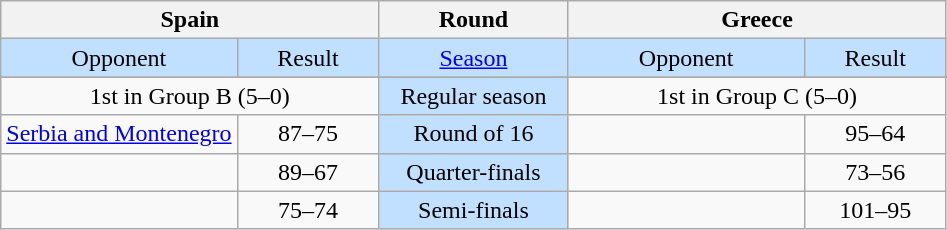<table class="wikitable" style="text-align:center; white-space:nowrap;">
<tr>
<th colspan="2">Spain</th>
<th>Round</th>
<th colspan="2">Greece</th>
</tr>
<tr style="background:#C1E0FF;">
<td style="width:25%;">Opponent</td>
<td style="width:15%;">Result</td>
<td><a href='#'>Season</a></td>
<td style="width:25%;">Opponent</td>
<td style="width:15%;">Result</td>
</tr>
<tr>
</tr>
<tr>
<td colspan=2>1st in Group B (5–0)</td>
<td style="background:#C1E0FF;">Regular season</td>
<td colspan=2>1st in Group C (5–0)</td>
</tr>
<tr>
<td style="text-align:left;"> <a href='#'>Serbia and Montenegro</a></td>
<td>87–75</td>
<td style="background:#C1E0FF;">Round of 16</td>
<td style="text-align:left;"></td>
<td>95–64</td>
</tr>
<tr>
<td style="text-align:left;"></td>
<td>89–67</td>
<td style="background:#C1E0FF;">Quarter-finals</td>
<td style="text-align:left;"></td>
<td>73–56</td>
</tr>
<tr>
<td style="text-align:left;"></td>
<td>75–74</td>
<td style="background:#C1E0FF;">Semi-finals</td>
<td style="text-align:left;"></td>
<td>101–95</td>
</tr>
</table>
